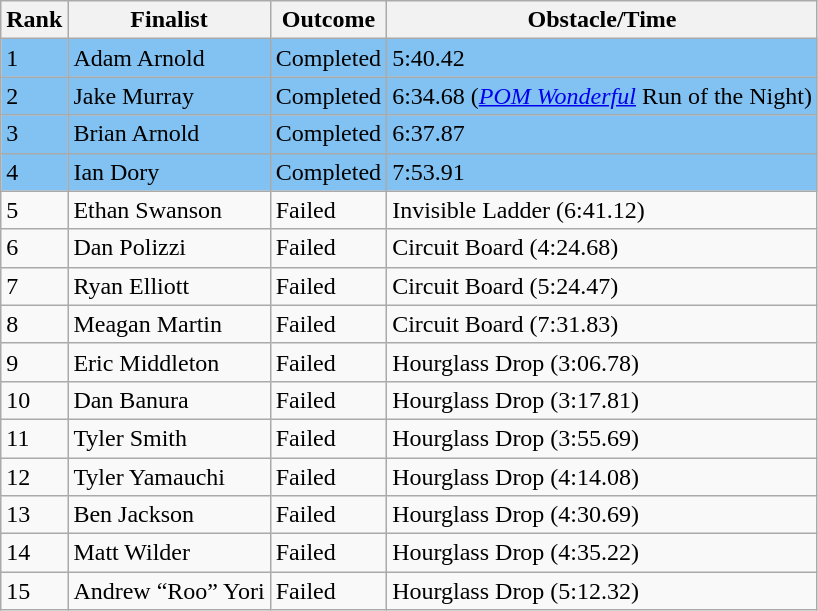<table class="wikitable">
<tr>
<th>Rank</th>
<th>Finalist</th>
<th>Outcome</th>
<th>Obstacle/Time</th>
</tr>
<tr style="background-color:#82c2f2">
<td>1</td>
<td>Adam Arnold</td>
<td>Completed</td>
<td>5:40.42</td>
</tr>
<tr style="background-color:#82c2f2">
<td>2</td>
<td>Jake Murray</td>
<td>Completed</td>
<td>6:34.68 (<em><a href='#'>POM Wonderful</a></em> Run of the Night)</td>
</tr>
<tr style="background-color:#82c2f2">
<td>3</td>
<td>Brian Arnold</td>
<td>Completed</td>
<td>6:37.87</td>
</tr>
<tr style="background-color:#82c2f2">
<td>4</td>
<td>Ian Dory</td>
<td>Completed</td>
<td>7:53.91</td>
</tr>
<tr>
<td>5</td>
<td>Ethan Swanson</td>
<td>Failed</td>
<td>Invisible Ladder (6:41.12)</td>
</tr>
<tr>
<td>6</td>
<td>Dan Polizzi</td>
<td>Failed</td>
<td>Circuit Board (4:24.68)</td>
</tr>
<tr>
<td>7</td>
<td>Ryan Elliott</td>
<td>Failed</td>
<td>Circuit Board (5:24.47)</td>
</tr>
<tr>
<td>8</td>
<td>Meagan Martin</td>
<td>Failed</td>
<td>Circuit Board (7:31.83)</td>
</tr>
<tr>
<td>9</td>
<td>Eric Middleton</td>
<td>Failed</td>
<td>Hourglass Drop (3:06.78)</td>
</tr>
<tr>
<td>10</td>
<td>Dan Banura</td>
<td>Failed</td>
<td>Hourglass Drop (3:17.81)</td>
</tr>
<tr>
<td>11</td>
<td>Tyler Smith</td>
<td>Failed</td>
<td>Hourglass Drop (3:55.69)</td>
</tr>
<tr>
<td>12</td>
<td>Tyler Yamauchi</td>
<td>Failed</td>
<td>Hourglass Drop (4:14.08)</td>
</tr>
<tr>
<td>13</td>
<td>Ben Jackson</td>
<td>Failed</td>
<td>Hourglass Drop (4:30.69)</td>
</tr>
<tr>
<td>14</td>
<td>Matt Wilder</td>
<td>Failed</td>
<td>Hourglass Drop (4:35.22)</td>
</tr>
<tr>
<td>15</td>
<td>Andrew “Roo” Yori</td>
<td>Failed</td>
<td>Hourglass Drop (5:12.32)</td>
</tr>
</table>
